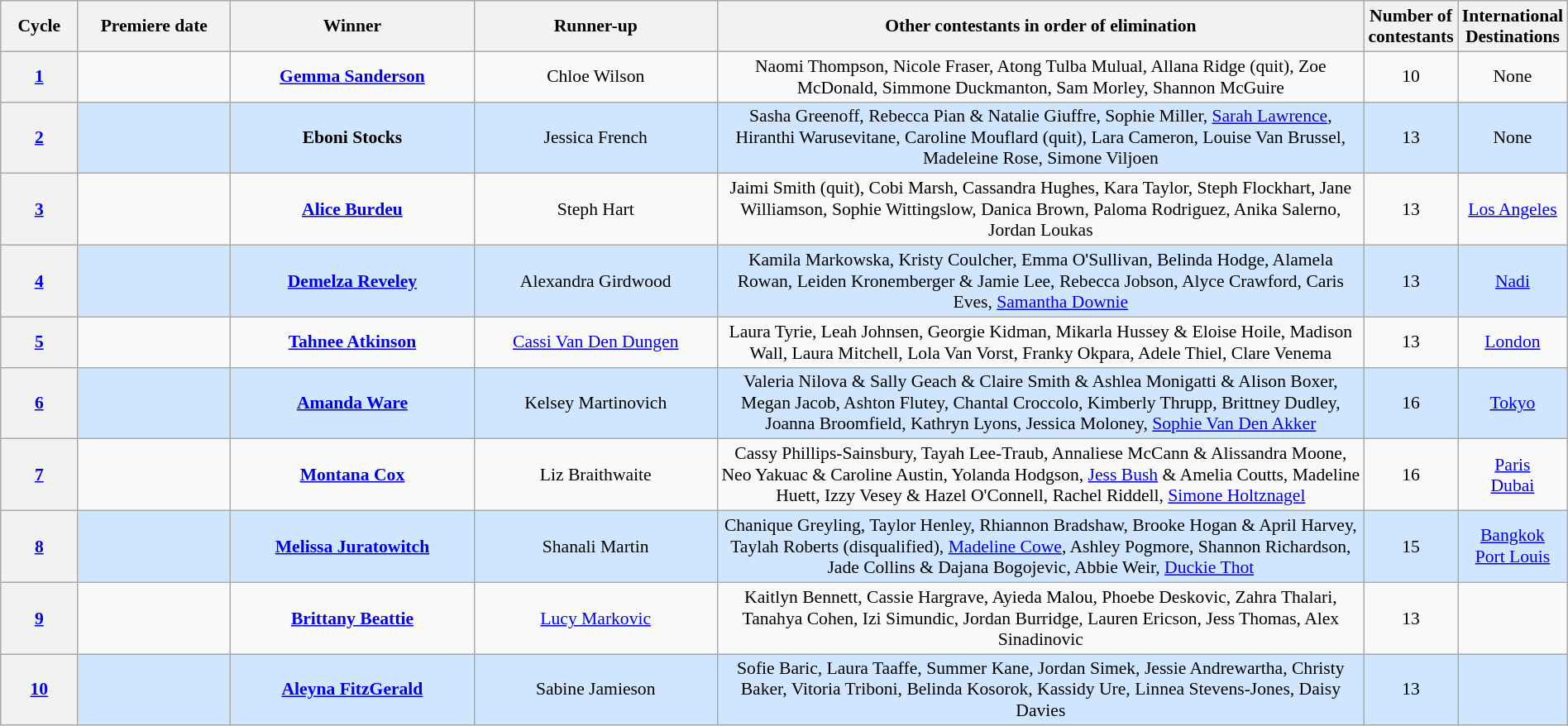<table class="wikitable" style="font-size:90%; width:100%; text-align: center;">
<tr>
<th style="width:5%;">Cycle</th>
<th style="width:10%;">Premiere date</th>
<th width=16%>Winner</th>
<th width=16%>Runner-up</th>
<th style="width:43%;">Other contestants in order of elimination</th>
<th style="width:3%;">Number of contestants</th>
<th style="width:8%;">International Destinations</th>
</tr>
<tr>
<th><a href='#'>1</a></th>
<td></td>
<td><strong><a href='#'>Gemma Sanderson</a></strong></td>
<td>Chloe Wilson</td>
<td>Naomi Thompson, Nicole Fraser, Atong Tulba Mulual, Allana Ridge (quit), Zoe McDonald, Simmone Duckmanton, Sam Morley, Shannon McGuire</td>
<td>10</td>
<td>None</td>
</tr>
<tr style="background: #D0E6FF">
<th><a href='#'>2</a></th>
<td></td>
<td><strong>Eboni Stocks</strong></td>
<td>Jessica French</td>
<td>Sasha Greenoff, Rebecca Pian & Natalie Giuffre, Sophie Miller, <a href='#'>Sarah Lawrence</a>, Hiranthi Warusevitane, Caroline Mouflard (quit), Lara Cameron, Louise Van Brussel, Madeleine Rose, Simone Viljoen</td>
<td>13</td>
<td>None</td>
</tr>
<tr>
<th><a href='#'>3</a></th>
<td></td>
<td><strong><a href='#'>Alice Burdeu</a></strong></td>
<td>Steph Hart</td>
<td>Jaimi Smith (quit), Cobi Marsh, Cassandra Hughes, Kara Taylor, Steph Flockhart, Jane Williamson, Sophie Wittingslow, Danica Brown, Paloma Rodriguez, Anika Salerno, Jordan Loukas</td>
<td>13</td>
<td><a href='#'>Los Angeles</a></td>
</tr>
<tr style="background: #D0E6FF">
<th><a href='#'>4</a></th>
<td></td>
<td><strong><a href='#'>Demelza Reveley</a></strong></td>
<td>Alexandra Girdwood</td>
<td>Kamila Markowska, Kristy Coulcher, Emma O'Sullivan, Belinda Hodge, Alamela Rowan, Leiden Kronemberger & Jamie Lee, Rebecca Jobson, Alyce Crawford, Caris Eves,  <a href='#'>Samantha Downie</a></td>
<td>13</td>
<td><a href='#'>Nadi</a><br></td>
</tr>
<tr>
<th><a href='#'>5</a></th>
<td></td>
<td><strong><a href='#'>Tahnee Atkinson</a></strong></td>
<td><a href='#'>Cassi Van Den Dungen</a></td>
<td>Laura Tyrie, Leah Johnsen, Georgie Kidman, Mikarla Hussey & Eloise Hoile, Madison Wall, Laura Mitchell, Lola Van Vorst, Franky Okpara, Adele Thiel, Clare Venema</td>
<td>13</td>
<td><a href='#'>London</a></td>
</tr>
<tr style="background: #D0E6FF">
<th><a href='#'>6</a></th>
<td></td>
<td><strong><a href='#'>Amanda Ware</a></strong></td>
<td>Kelsey Martinovich</td>
<td>Valeria Nilova & Sally Geach & Claire Smith & Ashlea Monigatti & Alison Boxer, Megan Jacob, Ashton Flutey, Chantal Croccolo, Kimberly Thrupp, Brittney Dudley, Joanna Broomfield, Kathryn Lyons, Jessica Moloney, <a href='#'>Sophie Van Den Akker</a></td>
<td>16</td>
<td><a href='#'>Tokyo</a></td>
</tr>
<tr>
<th><a href='#'>7</a></th>
<td></td>
<td><strong><a href='#'>Montana Cox</a></strong></td>
<td>Liz Braithwaite</td>
<td>Cassy Phillips-Sainsbury, Tayah Lee-Traub, Annaliese McCann & Alissandra Moone, Neo Yakuac & Caroline Austin, Yolanda Hodgson, <a href='#'>Jess Bush</a> & Amelia Coutts, Madeline Huett, Izzy Vesey & Hazel O'Connell, Rachel Riddell, <a href='#'>Simone Holtznagel</a></td>
<td>16</td>
<td><a href='#'>Paris</a><br><a href='#'>Dubai</a></td>
</tr>
<tr style="background: #D0E6FF">
<th><a href='#'>8</a></th>
<td></td>
<td><strong><a href='#'>Melissa Juratowitch</a></strong></td>
<td>Shanali Martin</td>
<td>Chanique Greyling, Taylor Henley, Rhiannon Bradshaw, Brooke Hogan & April Harvey, Taylah Roberts (disqualified), <a href='#'>Madeline Cowe</a>, Ashley Pogmore, Shannon Richardson, Jade Collins & Dajana Bogojevic, Abbie Weir, <a href='#'>Duckie Thot</a></td>
<td>15</td>
<td><a href='#'>Bangkok</a><br><a href='#'>Port Louis</a></td>
</tr>
<tr>
<th><a href='#'>9</a></th>
<td></td>
<td><strong><a href='#'>Brittany Beattie</a></strong></td>
<td><a href='#'>Lucy Markovic</a></td>
<td>Kaitlyn Bennett, Cassie Hargrave, Ayieda Malou, Phoebe Deskovic, Zahra Thalari, Tanahya Cohen, Izi Simundic, Jordan Burridge, Lauren Ericson, Jess Thomas, Alex Sinadinovic</td>
<td>13</td>
<td></td>
</tr>
<tr style="background: #D0E6FF;">
<th><a href='#'>10</a></th>
<td></td>
<td><strong><a href='#'>Aleyna FitzGerald</a></strong></td>
<td>Sabine Jamieson</td>
<td>Sofie Baric, Laura Taaffe, Summer Kane, Jordan Simek, Jessie Andrewartha, Christy Baker, Vitoria Triboni, Belinda Kosorok, Kassidy Ure, Linnea Stevens-Jones, Daisy Davies</td>
<td>13</td>
<td></td>
</tr>
</table>
